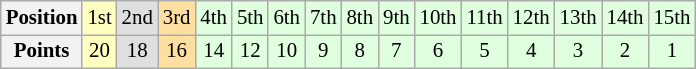<table class="wikitable" style="font-size:87%; text-align: center">
<tr>
<th>Position</th>
<td style="background:#FFFFBF;">1st</td>
<td style="background:#DFDFDF;">2nd</td>
<td style="background:#FFDF9F;">3rd</td>
<td style="background:#DFFFDF;">4th</td>
<td style="background:#DFFFDF;">5th</td>
<td style="background:#DFFFDF;">6th</td>
<td style="background:#DFFFDF;">7th</td>
<td style="background:#DFFFDF;">8th</td>
<td style="background:#DFFFDF;">9th</td>
<td style="background:#DFFFDF;">10th</td>
<td style="background:#DFFFDF;">11th</td>
<td style="background:#DFFFDF;">12th</td>
<td style="background:#DFFFDF;">13th</td>
<td style="background:#DFFFDF;">14th</td>
<td style="background:#DFFFDF;">15th</td>
</tr>
<tr>
<th>Points</th>
<td style="background:#FFFFBF;">20</td>
<td style="background:#DFDFDF;">18</td>
<td style="background:#FFDF9F;">16</td>
<td style="background:#DFFFDF;">14</td>
<td style="background:#DFFFDF;">12</td>
<td style="background:#DFFFDF;">10</td>
<td style="background:#DFFFDF;">9</td>
<td style="background:#DFFFDF;">8</td>
<td style="background:#DFFFDF;">7</td>
<td style="background:#DFFFDF;">6</td>
<td style="background:#DFFFDF;">5</td>
<td style="background:#DFFFDF;">4</td>
<td style="background:#DFFFDF;">3</td>
<td style="background:#DFFFDF;">2</td>
<td style="background:#DFFFDF;">1</td>
</tr>
</table>
